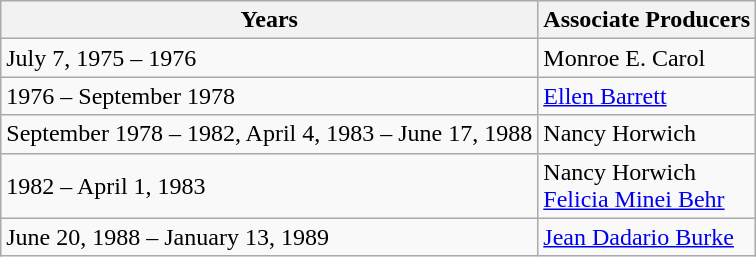<table class="wikitable">
<tr>
<th>Years</th>
<th>Associate Producers</th>
</tr>
<tr>
<td>July 7, 1975 – 1976</td>
<td>Monroe E. Carol</td>
</tr>
<tr>
<td>1976 – September 1978</td>
<td><a href='#'>Ellen Barrett</a></td>
</tr>
<tr>
<td>September 1978 – 1982, April 4, 1983 – June 17, 1988</td>
<td>Nancy Horwich</td>
</tr>
<tr>
<td>1982 – April 1, 1983</td>
<td>Nancy Horwich<br><a href='#'>Felicia Minei Behr</a></td>
</tr>
<tr>
<td>June 20, 1988 – January 13, 1989</td>
<td><a href='#'>Jean Dadario Burke</a></td>
</tr>
</table>
